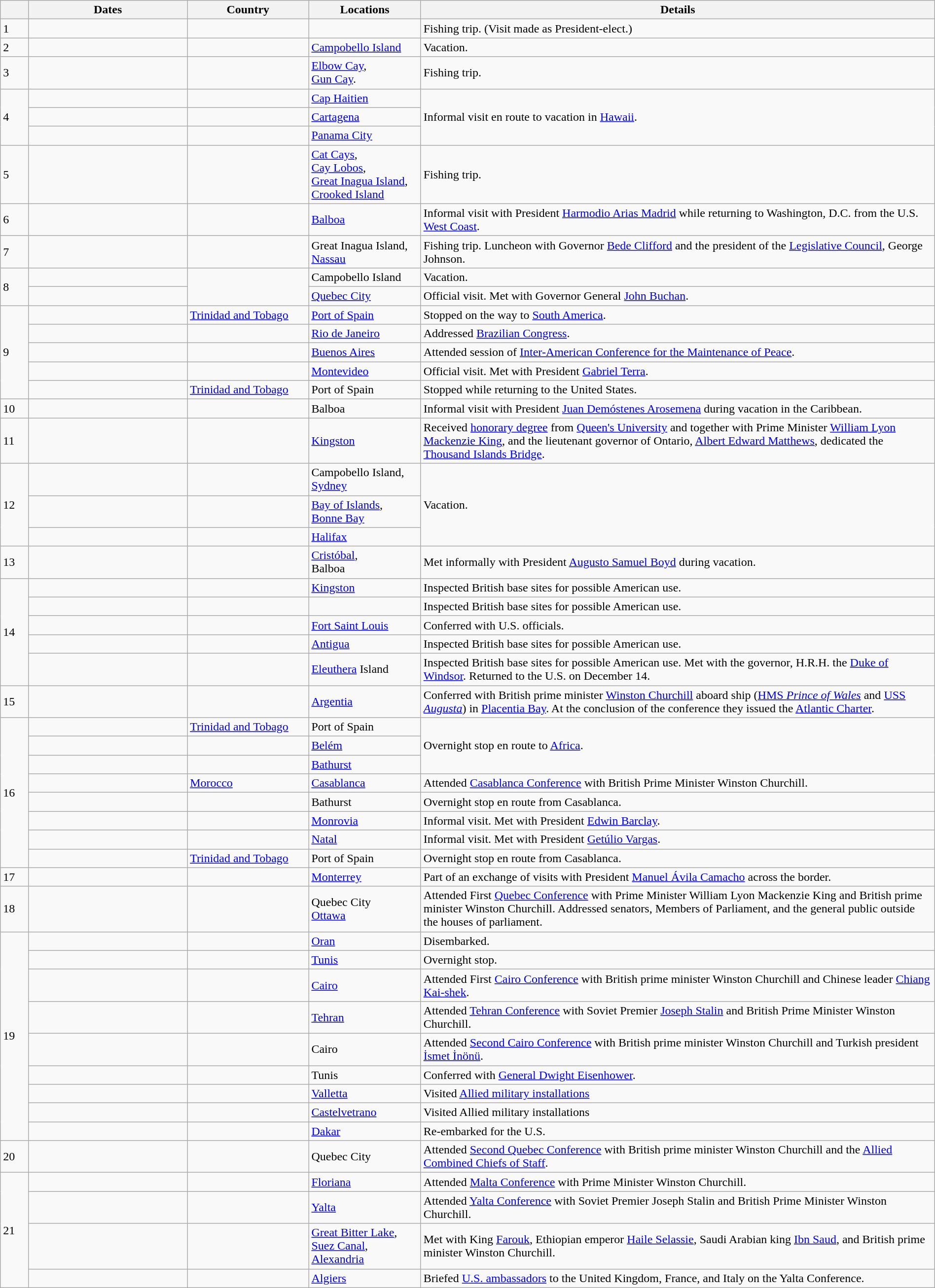<table class="wikitable sortable" border="1" style="margin: 1em auto 1em auto">
<tr>
<th style="width: 3%;"></th>
<th style="width: 17%;">Dates</th>
<th style="width: 13%;">Country</th>
<th style="width: 12%;">Locations</th>
<th style="width: 55%;">Details</th>
</tr>
<tr>
<td>1</td>
<td></td>
<td></td>
<td></td>
<td>Fishing trip. (Visit made as President-elect.)</td>
</tr>
<tr>
<td>2</td>
<td></td>
<td></td>
<td><a href='#'>Campobello Island</a></td>
<td>Vacation.</td>
</tr>
<tr>
<td>3</td>
<td></td>
<td></td>
<td><a href='#'>Elbow Cay</a>,<br><a href='#'>Gun Cay</a>.</td>
<td>Fishing trip.</td>
</tr>
<tr>
<td rowspan=3>4</td>
<td></td>
<td></td>
<td><a href='#'>Cap Haitien</a></td>
<td rowspan=3>Informal visit en route to vacation in <a href='#'>Hawaii</a>.</td>
</tr>
<tr>
<td></td>
<td></td>
<td><a href='#'>Cartagena</a></td>
</tr>
<tr>
<td></td>
<td></td>
<td><a href='#'>Panama City</a></td>
</tr>
<tr>
<td>5</td>
<td></td>
<td></td>
<td><a href='#'>Cat Cays</a>,<br><a href='#'>Cay Lobos</a>,<br><a href='#'>Great Inagua Island</a>,<br><a href='#'>Crooked Island</a></td>
<td>Fishing trip.</td>
</tr>
<tr>
<td>6</td>
<td></td>
<td></td>
<td><a href='#'>Balboa</a></td>
<td>Informal visit with President <a href='#'>Harmodio Arias Madrid</a> while returning to Washington, D.C. from the U.S. <a href='#'>West Coast</a>.</td>
</tr>
<tr>
<td>7</td>
<td></td>
<td></td>
<td>Great Inagua Island,<br><a href='#'>Nassau</a></td>
<td>Fishing trip. Luncheon with Governor <a href='#'>Bede Clifford</a> and the president of the <a href='#'>Legislative Council</a>, George Johnson.</td>
</tr>
<tr>
<td rowspan=2>8</td>
<td></td>
<td rowspan=2></td>
<td>Campobello Island</td>
<td>Vacation.</td>
</tr>
<tr>
<td></td>
<td><a href='#'>Quebec City</a></td>
<td>Official visit. Met with Governor General <a href='#'>John Buchan</a>.</td>
</tr>
<tr>
<td rowspan=5>9</td>
<td></td>
<td> <a href='#'>Trinidad and Tobago</a></td>
<td><a href='#'>Port of Spain</a></td>
<td>Stopped on the way to <a href='#'>South America</a>.</td>
</tr>
<tr>
<td></td>
<td></td>
<td><a href='#'>Rio de Janeiro</a></td>
<td>Addressed <a href='#'>Brazilian Congress</a>.</td>
</tr>
<tr>
<td></td>
<td></td>
<td><a href='#'>Buenos Aires</a></td>
<td>Attended session of <a href='#'>Inter-American Conference for the Maintenance of Peace</a>.</td>
</tr>
<tr>
<td></td>
<td></td>
<td><a href='#'>Montevideo</a></td>
<td>Official visit. Met with President <a href='#'>Gabriel Terra</a>.</td>
</tr>
<tr>
<td></td>
<td> <a href='#'>Trinidad and Tobago</a></td>
<td>Port of Spain</td>
<td>Stopped while returning to the United States.</td>
</tr>
<tr>
<td>10</td>
<td></td>
<td></td>
<td>Balboa</td>
<td>Informal visit with President <a href='#'>Juan Demóstenes Arosemena</a> during vacation in the Caribbean.</td>
</tr>
<tr>
<td>11</td>
<td></td>
<td></td>
<td><a href='#'>Kingston</a></td>
<td>Received <a href='#'>honorary degree</a> from <a href='#'>Queen's University</a> and together with Prime Minister <a href='#'>William Lyon Mackenzie King</a>, and the lieutenant governor of Ontario, <a href='#'>Albert Edward Matthews</a>, dedicated the <a href='#'>Thousand Islands Bridge</a>.</td>
</tr>
<tr>
<td rowspan=3>12</td>
<td></td>
<td></td>
<td>Campobello Island,<br><a href='#'>Sydney</a></td>
<td rowspan=3>Vacation.</td>
</tr>
<tr>
<td></td>
<td></td>
<td><a href='#'>Bay of Islands</a>,<br><a href='#'>Bonne Bay</a></td>
</tr>
<tr>
<td></td>
<td></td>
<td><a href='#'>Halifax</a></td>
</tr>
<tr>
<td>13</td>
<td></td>
<td></td>
<td><a href='#'>Cristóbal</a>,<br>Balboa</td>
<td>Met informally with President <a href='#'>Augusto Samuel Boyd</a> during vacation.</td>
</tr>
<tr>
<td rowspan=5>14</td>
<td></td>
<td></td>
<td><a href='#'>Kingston</a></td>
<td>Inspected British base sites for possible American use.</td>
</tr>
<tr>
<td></td>
<td></td>
<td></td>
<td>Inspected British base sites for possible American use.</td>
</tr>
<tr>
<td></td>
<td></td>
<td><a href='#'>Fort Saint Louis</a></td>
<td>Conferred with U.S. officials.</td>
</tr>
<tr>
<td></td>
<td></td>
<td><a href='#'>Antigua</a></td>
<td>Inspected British base sites for possible American use.</td>
</tr>
<tr>
<td></td>
<td></td>
<td><a href='#'>Eleuthera</a> Island</td>
<td>Inspected British base sites for possible American use. Met with the governor, H.R.H. the <a href='#'>Duke of Windsor</a>. Returned to the U.S. on December 14.</td>
</tr>
<tr>
<td>15</td>
<td></td>
<td></td>
<td><a href='#'>Argentia</a></td>
<td>Conferred with British prime minister <a href='#'>Winston Churchill</a> aboard ship (<a href='#'>HMS <em>Prince of Wales</em></a> and <a href='#'>USS <em>Augusta</em></a>) in <a href='#'>Placentia Bay</a>. At the conclusion of the conference they issued the <a href='#'>Atlantic Charter</a>.</td>
</tr>
<tr>
<td rowspan=8>16</td>
<td></td>
<td> <a href='#'>Trinidad and Tobago</a></td>
<td>Port of Spain</td>
<td rowspan=3>Overnight stop en route to <a href='#'>Africa</a>.</td>
</tr>
<tr>
<td></td>
<td></td>
<td><a href='#'>Belém</a></td>
</tr>
<tr>
<td></td>
<td></td>
<td><a href='#'>Bathurst</a></td>
</tr>
<tr>
<td></td>
<td> <a href='#'>Morocco</a></td>
<td><a href='#'>Casablanca</a></td>
<td>Attended <a href='#'>Casablanca Conference</a> with British Prime Minister Winston Churchill.</td>
</tr>
<tr>
<td></td>
<td></td>
<td>Bathurst</td>
<td>Overnight stop en route from Casablanca.</td>
</tr>
<tr>
<td></td>
<td></td>
<td><a href='#'>Monrovia</a></td>
<td>Informal visit. Met with President <a href='#'>Edwin Barclay</a>.</td>
</tr>
<tr>
<td></td>
<td></td>
<td><a href='#'>Natal</a></td>
<td>Informal visit. Met with President <a href='#'>Getúlio Vargas</a>.</td>
</tr>
<tr>
<td></td>
<td> <a href='#'>Trinidad and Tobago</a></td>
<td>Port of Spain</td>
<td>Overnight stop en route from Casablanca.</td>
</tr>
<tr>
<td>17</td>
<td></td>
<td></td>
<td><a href='#'>Monterrey</a></td>
<td>Part of an exchange of visits with President <a href='#'>Manuel Ávila Camacho</a> across the border.</td>
</tr>
<tr>
<td>18</td>
<td></td>
<td></td>
<td>Quebec City<br><a href='#'>Ottawa</a></td>
<td>Attended First <a href='#'>Quebec Conference</a> with Prime Minister William Lyon Mackenzie King and British prime minister Winston Churchill. Addressed senators, Members of Parliament, and the general public outside the houses of parliament.</td>
</tr>
<tr>
<td rowspan=9>19</td>
<td></td>
<td></td>
<td><a href='#'>Oran</a></td>
<td>Disembarked.</td>
</tr>
<tr>
<td></td>
<td></td>
<td><a href='#'>Tunis</a></td>
<td>Overnight stop.</td>
</tr>
<tr>
<td></td>
<td></td>
<td><a href='#'>Cairo</a></td>
<td>Attended First <a href='#'>Cairo Conference</a> with British prime minister Winston Churchill and Chinese leader <a href='#'>Chiang Kai-shek</a>.</td>
</tr>
<tr>
<td></td>
<td></td>
<td><a href='#'>Tehran</a></td>
<td>Attended <a href='#'>Tehran Conference</a> with Soviet Premier <a href='#'>Joseph Stalin</a> and British Prime Minister Winston Churchill.</td>
</tr>
<tr>
<td></td>
<td></td>
<td>Cairo</td>
<td>Attended <a href='#'>Second Cairo Conference</a> with British prime minister Winston Churchill and Turkish president <a href='#'>İsmet İnönü</a>.</td>
</tr>
<tr>
<td></td>
<td></td>
<td>Tunis</td>
<td>Conferred with <a href='#'>General Dwight Eisenhower</a>.</td>
</tr>
<tr>
<td></td>
<td></td>
<td><a href='#'>Valletta</a></td>
<td>Visited <a href='#'>Allied military installations</a></td>
</tr>
<tr>
<td></td>
<td></td>
<td><a href='#'>Castelvetrano</a></td>
<td>Visited Allied military installations</td>
</tr>
<tr>
<td></td>
<td></td>
<td><a href='#'>Dakar</a></td>
<td>Re-embarked for the U.S.</td>
</tr>
<tr>
<td>20</td>
<td></td>
<td></td>
<td>Quebec City</td>
<td>Attended <a href='#'>Second Quebec Conference</a> with British prime minister Winston Churchill and the <a href='#'>Allied</a> <a href='#'>Combined Chiefs of Staff</a>.</td>
</tr>
<tr>
<td rowspan=4>21</td>
<td></td>
<td></td>
<td><a href='#'>Floriana</a></td>
<td>Attended <a href='#'>Malta Conference</a> with Prime Minister Winston Churchill.</td>
</tr>
<tr>
<td></td>
<td></td>
<td><a href='#'>Yalta</a></td>
<td>Attended <a href='#'>Yalta Conference</a> with Soviet Premier Joseph Stalin and British Prime Minister Winston Churchill.</td>
</tr>
<tr>
<td></td>
<td></td>
<td><a href='#'>Great Bitter Lake</a>,<br><a href='#'>Suez Canal</a>,<br><a href='#'>Alexandria</a></td>
<td>Met with King <a href='#'>Farouk</a>, Ethiopian emperor <a href='#'>Haile Selassie</a>, Saudi Arabian king <a href='#'>Ibn Saud</a>, and British prime minister Winston Churchill.</td>
</tr>
<tr>
<td></td>
<td></td>
<td><a href='#'>Algiers</a></td>
<td>Briefed <a href='#'>U.S. ambassadors</a> to the United Kingdom, France, and Italy on the Yalta Conference.</td>
</tr>
</table>
